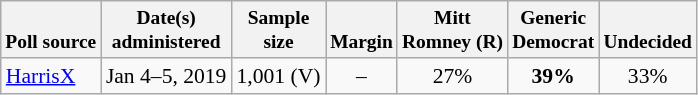<table class="wikitable sortable" style="font-size:90%;text-align:center;">
<tr valign=bottom style="font-size:90%;">
<th>Poll source</th>
<th>Date(s)<br>administered</th>
<th>Sample<br>size</th>
<th>Margin<br></th>
<th>Mitt<br>Romney (R)</th>
<th>Generic<br>Democrat</th>
<th>Undecided</th>
</tr>
<tr>
<td style="text-align:left;"><a href='#'>HarrisX</a></td>
<td>Jan 4–5, 2019</td>
<td>1,001  (V)</td>
<td>–</td>
<td>27%</td>
<td><strong>39%</strong></td>
<td>33%</td>
</tr>
</table>
